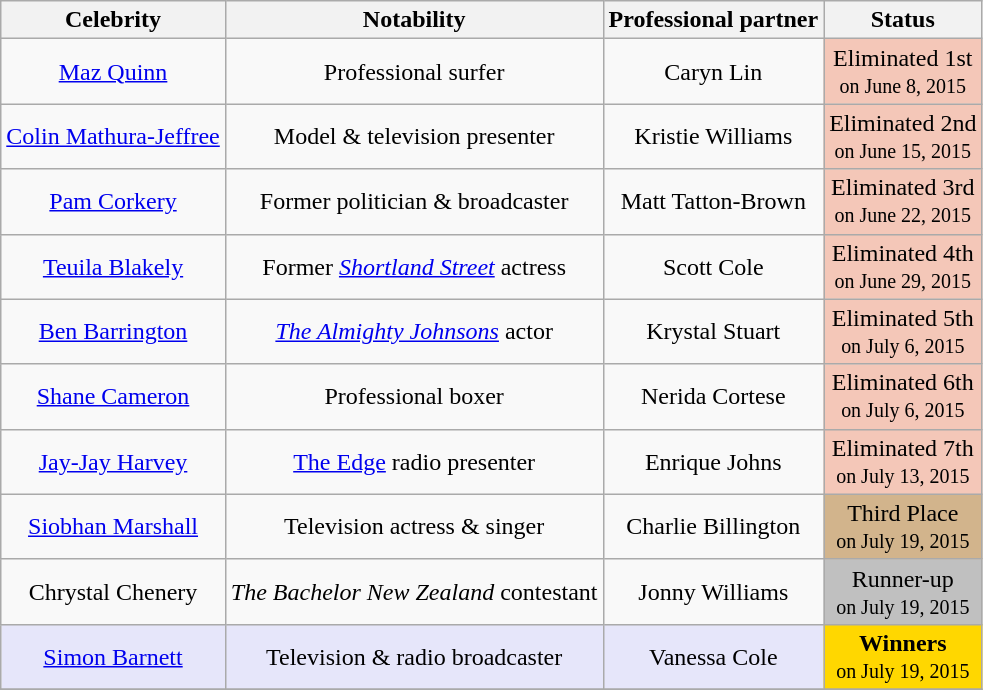<table class=wikitable style="text-align: center">
<tr>
<th>Celebrity</th>
<th>Notability</th>
<th>Professional partner</th>
<th>Status</th>
</tr>
<tr>
<td><a href='#'>Maz Quinn</a></td>
<td>Professional surfer</td>
<td>Caryn Lin</td>
<td style="background:#f4c7b8;">Eliminated 1st<br><small>on June 8, 2015</small></td>
</tr>
<tr>
<td><a href='#'>Colin Mathura-Jeffree</a></td>
<td>Model & television presenter</td>
<td>Kristie Williams</td>
<td style="background:#f4c7b8;">Eliminated 2nd<br><small>on June 15, 2015</small></td>
</tr>
<tr>
<td><a href='#'>Pam Corkery</a></td>
<td>Former politician & broadcaster</td>
<td>Matt Tatton-Brown</td>
<td style="background:#f4c7b8;">Eliminated 3rd<br><small>on June 22, 2015</small></td>
</tr>
<tr>
<td><a href='#'>Teuila Blakely</a></td>
<td>Former <em><a href='#'>Shortland Street</a></em> actress</td>
<td>Scott Cole</td>
<td style="background:#f4c7b8;">Eliminated 4th<br><small>on June 29, 2015</small></td>
</tr>
<tr>
<td><a href='#'>Ben Barrington</a></td>
<td><em><a href='#'>The Almighty Johnsons</a></em> actor</td>
<td>Krystal Stuart</td>
<td style="background:#f4c7b8;">Eliminated 5th<br><small>on July 6, 2015</small></td>
</tr>
<tr>
<td><a href='#'>Shane Cameron</a></td>
<td>Professional boxer</td>
<td>Nerida Cortese</td>
<td style="background:#f4c7b8;">Eliminated 6th<br><small>on July 6, 2015</small></td>
</tr>
<tr>
<td><a href='#'>Jay-Jay Harvey</a></td>
<td><a href='#'>The Edge</a> radio presenter</td>
<td>Enrique Johns</td>
<td style="background:#f4c7b8;">Eliminated 7th<br><small>on July 13, 2015</small></td>
</tr>
<tr>
<td><a href='#'>Siobhan Marshall</a></td>
<td>Television actress & singer</td>
<td>Charlie Billington</td>
<td style="background:tan;">Third Place<br><small>on July 19, 2015</small></td>
</tr>
<tr>
<td>Chrystal Chenery</td>
<td><em>The Bachelor New Zealand</em> contestant</td>
<td>Jonny Williams</td>
<td style="background:silver;">Runner-up<br><small>on July 19, 2015</small></td>
</tr>
<tr>
<td style="background:lavender;"><a href='#'>Simon Barnett</a></td>
<td style="background:lavender;">Television & radio broadcaster</td>
<td style="background:lavender;">Vanessa Cole</td>
<td style="background:gold;"><strong>Winners</strong><br><small>on July 19, 2015</small></td>
</tr>
<tr>
</tr>
</table>
